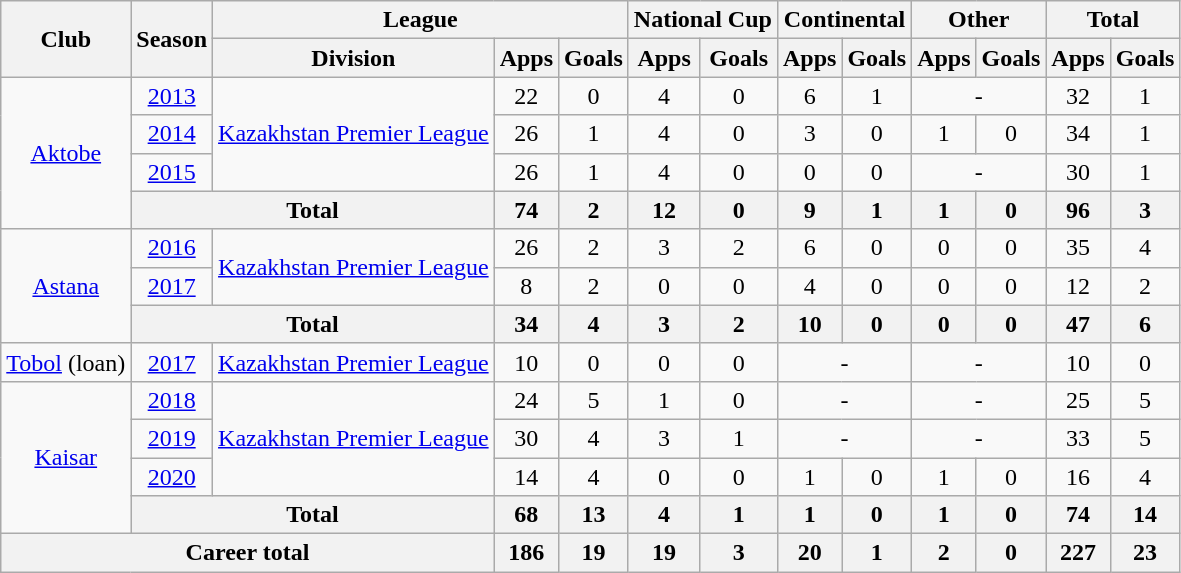<table class="wikitable" style="text-align: center;">
<tr>
<th rowspan="2">Club</th>
<th rowspan="2">Season</th>
<th colspan="3">League</th>
<th colspan="2">National Cup</th>
<th colspan="2">Continental</th>
<th colspan="2">Other</th>
<th colspan="2">Total</th>
</tr>
<tr>
<th>Division</th>
<th>Apps</th>
<th>Goals</th>
<th>Apps</th>
<th>Goals</th>
<th>Apps</th>
<th>Goals</th>
<th>Apps</th>
<th>Goals</th>
<th>Apps</th>
<th>Goals</th>
</tr>
<tr>
<td rowspan="4" valign="center"><a href='#'>Aktobe</a></td>
<td><a href='#'>2013</a></td>
<td rowspan="3" valign="center"><a href='#'>Kazakhstan Premier League</a></td>
<td>22</td>
<td>0</td>
<td>4</td>
<td>0</td>
<td>6</td>
<td>1</td>
<td colspan="2">-</td>
<td>32</td>
<td>1</td>
</tr>
<tr>
<td><a href='#'>2014</a></td>
<td>26</td>
<td>1</td>
<td>4</td>
<td>0</td>
<td>3</td>
<td>0</td>
<td>1</td>
<td>0</td>
<td>34</td>
<td>1</td>
</tr>
<tr>
<td><a href='#'>2015</a></td>
<td>26</td>
<td>1</td>
<td>4</td>
<td>0</td>
<td>0</td>
<td>0</td>
<td colspan="2">-</td>
<td>30</td>
<td>1</td>
</tr>
<tr>
<th colspan="2">Total</th>
<th>74</th>
<th>2</th>
<th>12</th>
<th>0</th>
<th>9</th>
<th>1</th>
<th>1</th>
<th>0</th>
<th>96</th>
<th>3</th>
</tr>
<tr>
<td rowspan="3" valign="center"><a href='#'>Astana</a></td>
<td><a href='#'>2016</a></td>
<td rowspan="2" valign="center"><a href='#'>Kazakhstan Premier League</a></td>
<td>26</td>
<td>2</td>
<td>3</td>
<td>2</td>
<td>6</td>
<td>0</td>
<td>0</td>
<td>0</td>
<td>35</td>
<td>4</td>
</tr>
<tr>
<td><a href='#'>2017</a></td>
<td>8</td>
<td>2</td>
<td>0</td>
<td>0</td>
<td>4</td>
<td>0</td>
<td>0</td>
<td>0</td>
<td>12</td>
<td>2</td>
</tr>
<tr>
<th colspan="2">Total</th>
<th>34</th>
<th>4</th>
<th>3</th>
<th>2</th>
<th>10</th>
<th>0</th>
<th>0</th>
<th>0</th>
<th>47</th>
<th>6</th>
</tr>
<tr>
<td valign="center"><a href='#'>Tobol</a> (loan)</td>
<td><a href='#'>2017</a></td>
<td rowspan="1" valign="center"><a href='#'>Kazakhstan Premier League</a></td>
<td>10</td>
<td>0</td>
<td>0</td>
<td>0</td>
<td colspan="2">-</td>
<td colspan="2">-</td>
<td>10</td>
<td>0</td>
</tr>
<tr>
<td rowspan="4" valign="center"><a href='#'>Kaisar</a></td>
<td><a href='#'>2018</a></td>
<td rowspan="3" valign="center"><a href='#'>Kazakhstan Premier League</a></td>
<td>24</td>
<td>5</td>
<td>1</td>
<td>0</td>
<td colspan="2">-</td>
<td colspan="2">-</td>
<td>25</td>
<td>5</td>
</tr>
<tr>
<td><a href='#'>2019</a></td>
<td>30</td>
<td>4</td>
<td>3</td>
<td>1</td>
<td colspan="2">-</td>
<td colspan="2">-</td>
<td>33</td>
<td>5</td>
</tr>
<tr>
<td><a href='#'>2020</a></td>
<td>14</td>
<td>4</td>
<td>0</td>
<td>0</td>
<td>1</td>
<td>0</td>
<td>1</td>
<td>0</td>
<td>16</td>
<td>4</td>
</tr>
<tr>
<th colspan="2">Total</th>
<th>68</th>
<th>13</th>
<th>4</th>
<th>1</th>
<th>1</th>
<th>0</th>
<th>1</th>
<th>0</th>
<th>74</th>
<th>14</th>
</tr>
<tr>
<th colspan="3">Career total</th>
<th>186</th>
<th>19</th>
<th>19</th>
<th>3</th>
<th>20</th>
<th>1</th>
<th>2</th>
<th>0</th>
<th>227</th>
<th>23</th>
</tr>
</table>
